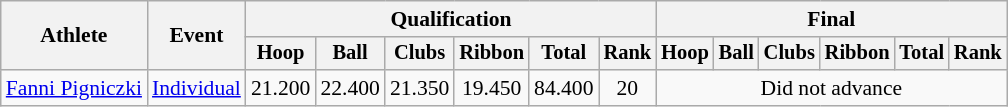<table class=wikitable style="font-size:90%">
<tr>
<th rowspan=2>Athlete</th>
<th rowspan=2>Event</th>
<th colspan=6>Qualification</th>
<th colspan=6>Final</th>
</tr>
<tr style="font-size:95%">
<th>Hoop</th>
<th>Ball</th>
<th>Clubs</th>
<th>Ribbon</th>
<th>Total</th>
<th>Rank</th>
<th>Hoop</th>
<th>Ball</th>
<th>Clubs</th>
<th>Ribbon</th>
<th>Total</th>
<th>Rank</th>
</tr>
<tr align=center>
<td align=left><a href='#'>Fanni Pigniczki</a></td>
<td align=left><a href='#'>Individual</a></td>
<td>21.200</td>
<td>22.400</td>
<td>21.350</td>
<td>19.450</td>
<td>84.400</td>
<td>20</td>
<td colspan=6>Did not advance</td>
</tr>
</table>
